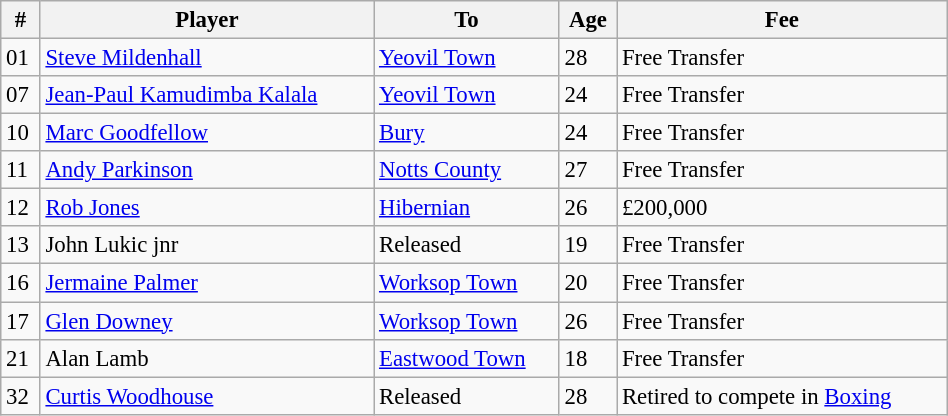<table class="wikitable" style="text-align:center; font-size:95%;width:50%; text-align:left">
<tr>
<th>#</th>
<th>Player</th>
<th>To</th>
<th>Age</th>
<th>Fee</th>
</tr>
<tr --->
<td>01</td>
<td> <a href='#'>Steve Mildenhall</a></td>
<td><a href='#'>Yeovil Town</a></td>
<td>28</td>
<td>Free Transfer</td>
</tr>
<tr --->
<td>07</td>
<td> <a href='#'>Jean-Paul Kamudimba Kalala</a></td>
<td><a href='#'>Yeovil Town</a></td>
<td>24</td>
<td>Free Transfer</td>
</tr>
<tr --->
<td>10</td>
<td> <a href='#'>Marc Goodfellow</a></td>
<td><a href='#'>Bury</a></td>
<td>24</td>
<td>Free Transfer</td>
</tr>
<tr --->
<td>11</td>
<td> <a href='#'>Andy Parkinson</a></td>
<td><a href='#'>Notts County</a></td>
<td>27</td>
<td>Free Transfer</td>
</tr>
<tr --->
<td>12</td>
<td> <a href='#'>Rob Jones</a></td>
<td><a href='#'>Hibernian</a></td>
<td>26</td>
<td>£200,000</td>
</tr>
<tr --->
<td>13</td>
<td> John Lukic jnr</td>
<td>Released</td>
<td>19</td>
<td>Free Transfer</td>
</tr>
<tr --->
<td>16</td>
<td> <a href='#'>Jermaine Palmer</a></td>
<td><a href='#'>Worksop Town</a></td>
<td>20</td>
<td>Free Transfer</td>
</tr>
<tr --->
<td>17</td>
<td> <a href='#'>Glen Downey</a></td>
<td><a href='#'>Worksop Town</a></td>
<td>26</td>
<td>Free Transfer</td>
</tr>
<tr --->
<td>21</td>
<td> Alan Lamb</td>
<td><a href='#'>Eastwood Town</a></td>
<td>18</td>
<td>Free Transfer</td>
</tr>
<tr --->
<td>32</td>
<td> <a href='#'>Curtis Woodhouse</a></td>
<td>Released</td>
<td>28</td>
<td>Retired to compete in <a href='#'>Boxing</a></td>
</tr>
</table>
